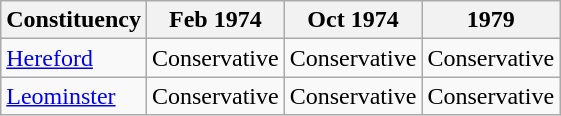<table class="wikitable">
<tr>
<th>Constituency</th>
<th>Feb 1974</th>
<th>Oct 1974</th>
<th>1979</th>
</tr>
<tr>
<td><a href='#'>Hereford</a></td>
<td bgcolor=>Conservative</td>
<td bgcolor=>Conservative</td>
<td bgcolor=>Conservative</td>
</tr>
<tr>
<td><a href='#'>Leominster</a></td>
<td bgcolor=>Conservative</td>
<td bgcolor=>Conservative</td>
<td bgcolor=>Conservative</td>
</tr>
</table>
